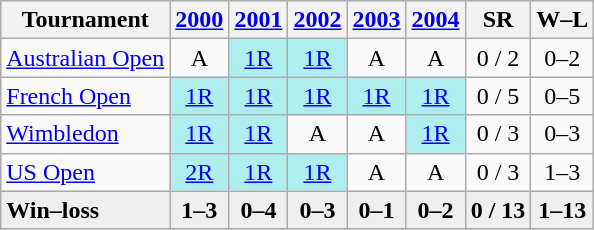<table class=wikitable style="text-align:center;">
<tr>
<th>Tournament</th>
<th><a href='#'>2000</a></th>
<th><a href='#'>2001</a></th>
<th><a href='#'>2002</a></th>
<th><a href='#'>2003</a></th>
<th><a href='#'>2004</a></th>
<th>SR</th>
<th>W–L</th>
</tr>
<tr>
<td align=left><a href='#'>Australian Open</a></td>
<td>A</td>
<td bgcolor=afeeee><a href='#'>1R</a></td>
<td bgcolor=afeeee><a href='#'>1R</a></td>
<td>A</td>
<td>A</td>
<td>0 / 2</td>
<td>0–2</td>
</tr>
<tr>
<td align=left><a href='#'>French Open</a></td>
<td bgcolor=afeeee><a href='#'>1R</a></td>
<td bgcolor=afeeee><a href='#'>1R</a></td>
<td bgcolor=afeeee><a href='#'>1R</a></td>
<td bgcolor=afeeee><a href='#'>1R</a></td>
<td bgcolor=afeeee><a href='#'>1R</a></td>
<td>0 / 5</td>
<td>0–5</td>
</tr>
<tr>
<td align=left><a href='#'>Wimbledon</a></td>
<td bgcolor=afeeee><a href='#'>1R</a></td>
<td bgcolor=afeeee><a href='#'>1R</a></td>
<td>A</td>
<td>A</td>
<td bgcolor=afeeee><a href='#'>1R</a></td>
<td>0 / 3</td>
<td>0–3</td>
</tr>
<tr>
<td align=left><a href='#'>US Open</a></td>
<td bgcolor=afeeee><a href='#'>2R</a></td>
<td bgcolor=afeeee><a href='#'>1R</a></td>
<td bgcolor=afeeee><a href='#'>1R</a></td>
<td>A</td>
<td>A</td>
<td>0 / 3</td>
<td>1–3</td>
</tr>
<tr style="background:#efefef; font-weight:bold;">
<td align=left>Win–loss</td>
<td>1–3</td>
<td>0–4</td>
<td>0–3</td>
<td>0–1</td>
<td>0–2</td>
<td>0 / 13</td>
<td>1–13</td>
</tr>
</table>
